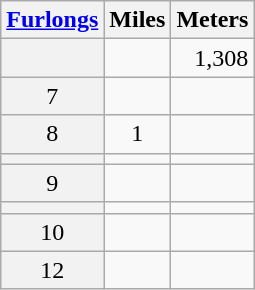<table class="wikitable" style="vertical-align:top; text-align:center;">
<tr>
<th scope= "col"><a href='#'>Furlongs</a></th>
<th scope= "col">Miles</th>
<th scope= "col">Meters</th>
</tr>
<tr>
<th scope="row" style="font-weight:normal;"></th>
<td></td>
<td style="text-align:right;">1,308</td>
</tr>
<tr>
<th scope="row" style="font-weight:normal;">7</th>
<td></td>
<td style="text-align:right;"></td>
</tr>
<tr>
<th scope="row" style="font-weight:normal;">8</th>
<td>1</td>
<td style="text-align:right;"></td>
</tr>
<tr>
<th scope="row" style="font-weight:normal;"></th>
<td></td>
<td style="text-align:right;"></td>
</tr>
<tr>
<th scope="row" style="font-weight:normal;">9</th>
<td></td>
<td style="text-align:right;"></td>
</tr>
<tr>
<th scope="row" style="font-weight:normal;"></th>
<td></td>
<td style="text-align:right;"></td>
</tr>
<tr>
<th scope="row" style="font-weight:normal;">10</th>
<td></td>
<td style="text-align:right;"></td>
</tr>
<tr>
<th scope="row" style="font-weight:normal;">12</th>
<td></td>
<td style="text-align:right;"></td>
</tr>
</table>
